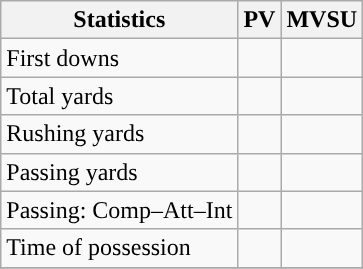<table class="wikitable" style="float: left;">
<tr>
<th>Statistics</th>
<th>PV</th>
<th>MVSU</th>
</tr>
<tr>
<td>First downs</td>
<td></td>
<td></td>
</tr>
<tr>
<td>Total yards</td>
<td></td>
<td></td>
</tr>
<tr>
<td>Rushing yards</td>
<td></td>
<td></td>
</tr>
<tr>
<td>Passing yards</td>
<td></td>
<td></td>
</tr>
<tr>
<td>Passing: Comp–Att–Int</td>
<td></td>
<td></td>
</tr>
<tr>
<td>Time of possession</td>
<td></td>
<td></td>
</tr>
<tr>
</tr>
</table>
